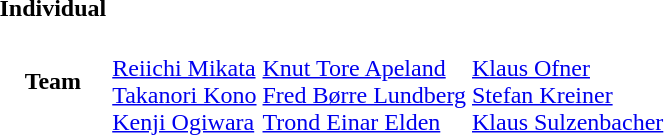<table>
<tr>
<th scope=row>Individual <br></th>
<td></td>
<td></td>
<td></td>
</tr>
<tr>
<th scope=row>Team <br></th>
<td><br><a href='#'>Reiichi Mikata</a><br><a href='#'>Takanori Kono</a><br><a href='#'>Kenji Ogiwara</a></td>
<td><br><a href='#'>Knut Tore Apeland</a><br><a href='#'>Fred Børre Lundberg</a><br><a href='#'>Trond Einar Elden</a></td>
<td><br><a href='#'>Klaus Ofner</a><br><a href='#'>Stefan Kreiner</a><br><a href='#'>Klaus Sulzenbacher</a></td>
</tr>
</table>
